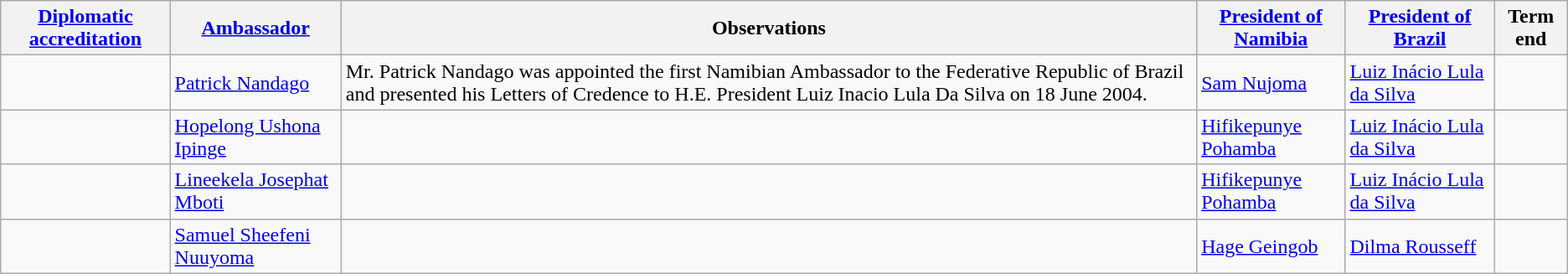<table class="wikitable sortable">
<tr>
<th><a href='#'>Diplomatic accreditation</a></th>
<th><a href='#'>Ambassador</a></th>
<th>Observations</th>
<th><a href='#'>President of Namibia</a></th>
<th><a href='#'>President of Brazil</a></th>
<th>Term end</th>
</tr>
<tr>
<td></td>
<td><a href='#'>Patrick Nandago</a></td>
<td>Mr. Patrick Nandago was appointed the first Namibian Ambassador to the Federative Republic of Brazil and presented his Letters of Credence to H.E. President Luiz Inacio Lula Da Silva on 18 June 2004.</td>
<td><a href='#'>Sam Nujoma</a></td>
<td><a href='#'>Luiz Inácio Lula da Silva</a></td>
<td></td>
</tr>
<tr>
<td></td>
<td><a href='#'>Hopelong Ushona Ipinge</a></td>
<td></td>
<td><a href='#'>Hifikepunye Pohamba</a></td>
<td><a href='#'>Luiz Inácio Lula da Silva</a></td>
<td></td>
</tr>
<tr>
<td></td>
<td><a href='#'>Lineekela Josephat Mboti</a></td>
<td></td>
<td><a href='#'>Hifikepunye Pohamba</a></td>
<td><a href='#'>Luiz Inácio Lula da Silva</a></td>
<td></td>
</tr>
<tr>
<td></td>
<td><a href='#'>Samuel Sheefeni Nuuyoma</a></td>
<td></td>
<td><a href='#'>Hage Geingob</a></td>
<td><a href='#'>Dilma Rousseff</a></td>
<td></td>
</tr>
</table>
